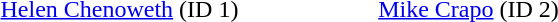<table width="40%">
<tr>
<td width="20%"><a href='#'>Helen Chenoweth</a> (ID 1)</td>
<td width="20%"><a href='#'>Mike Crapo</a> (ID 2)</td>
</tr>
</table>
